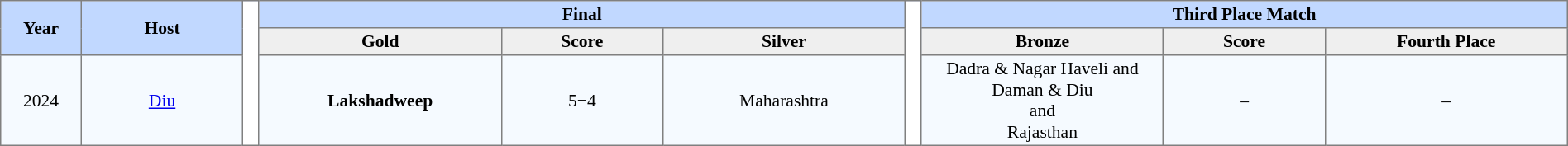<table border=1 style="border-collapse:collapse; font-size:90%; width:100%; text-align:center" cellpadding=2 cellspacing=0>
<tr style="background:#c1d8ff;">
<th rowspan="2" style="width:5%;">Year</th>
<th rowspan="2" style="width:10%;">Host</th>
<th rowspan="13" style="width:1%; background:#fff;"></th>
<th colspan=3>Final</th>
<th rowspan="13" style="width:1%; background:#fff;"></th>
<th colspan=3>Third Place Match</th>
</tr>
<tr style="background:#efefef;">
<th width=15%> Gold</th>
<th width=10%>Score</th>
<th width=15%> Silver</th>
<th width=15%> Bronze</th>
<th width=10%>Score</th>
<th width=15%>Fourth Place</th>
</tr>
<tr style="background:#f5faff;">
<td>2024</td>
<td><a href='#'>Diu</a></td>
<td><strong>Lakshadweep</strong></td>
<td>5−4</td>
<td>Maharashtra</td>
<td>Dadra & Nagar Haveli and Daman & Diu<br>and<br>Rajasthan</td>
<td>–</td>
<td>–</td>
</tr>
</table>
